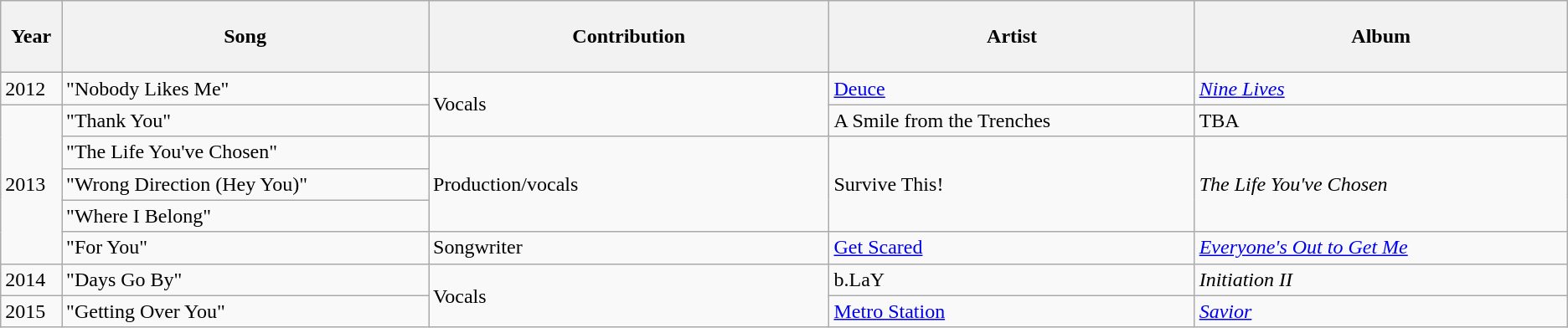<table class="wikitable">
<tr>
<th style="text-align:center; width:50px;">Year</th>
<th style="text-align:center; width:500px;height:50px;">Song</th>
<th style="text-align:center; width:500px;height:50px;">Contribution</th>
<th style="text-align:center; width:500px;height:50px;">Artist</th>
<th style="text-align:center; width:500px;height:50px;">Album</th>
</tr>
<tr>
<td>2012</td>
<td>"Nobody Likes Me"</td>
<td rowspan="2">Vocals</td>
<td><a href='#'>Deuce</a></td>
<td><em><a href='#'>Nine Lives</a></em></td>
</tr>
<tr>
<td rowspan="5">2013</td>
<td>"Thank You"</td>
<td>A Smile from the Trenches</td>
<td>TBA</td>
</tr>
<tr>
<td>"The Life You've Chosen"</td>
<td rowspan="3">Production/vocals</td>
<td rowspan="3">Survive This!</td>
<td rowspan="3"><em>The Life You've Chosen</em></td>
</tr>
<tr>
<td>"Wrong Direction (Hey You)"</td>
</tr>
<tr>
<td>"Where I Belong"</td>
</tr>
<tr>
<td>"For You"</td>
<td>Songwriter</td>
<td><a href='#'>Get Scared</a></td>
<td><em><a href='#'>Everyone's Out to Get Me</a></em></td>
</tr>
<tr>
<td>2014</td>
<td>"Days Go By"</td>
<td rowspan="2">Vocals</td>
<td>b.LaY</td>
<td><em>Initiation II</em></td>
</tr>
<tr>
<td>2015</td>
<td>"Getting Over You"</td>
<td><a href='#'>Metro Station</a></td>
<td><em><a href='#'>Savior</a></em></td>
</tr>
</table>
